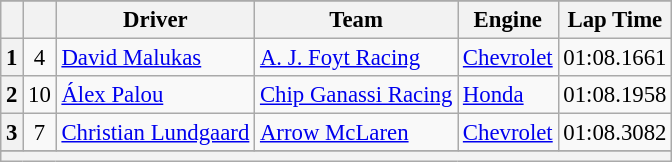<table class="wikitable" style="font-size:95%;">
<tr>
</tr>
<tr>
<th></th>
<th></th>
<th>Driver</th>
<th>Team</th>
<th>Engine</th>
<th>Lap Time</th>
</tr>
<tr>
<th>1</th>
<td align="center">4</td>
<td> <a href='#'>David Malukas</a></td>
<td><a href='#'>A. J. Foyt Racing</a></td>
<td><a href='#'>Chevrolet</a></td>
<td>01:08.1661</td>
</tr>
<tr>
<th>2</th>
<td align="center">10</td>
<td> <a href='#'>Álex Palou</a> </td>
<td><a href='#'>Chip Ganassi Racing</a></td>
<td><a href='#'>Honda</a></td>
<td>01:08.1958</td>
</tr>
<tr>
<th>3</th>
<td align="center">7</td>
<td> <a href='#'>Christian Lundgaard</a></td>
<td><a href='#'>Arrow McLaren</a></td>
<td><a href='#'>Chevrolet</a></td>
<td>01:08.3082</td>
</tr>
<tr>
</tr>
<tr class="sortbottom">
<th colspan="6"></th>
</tr>
</table>
